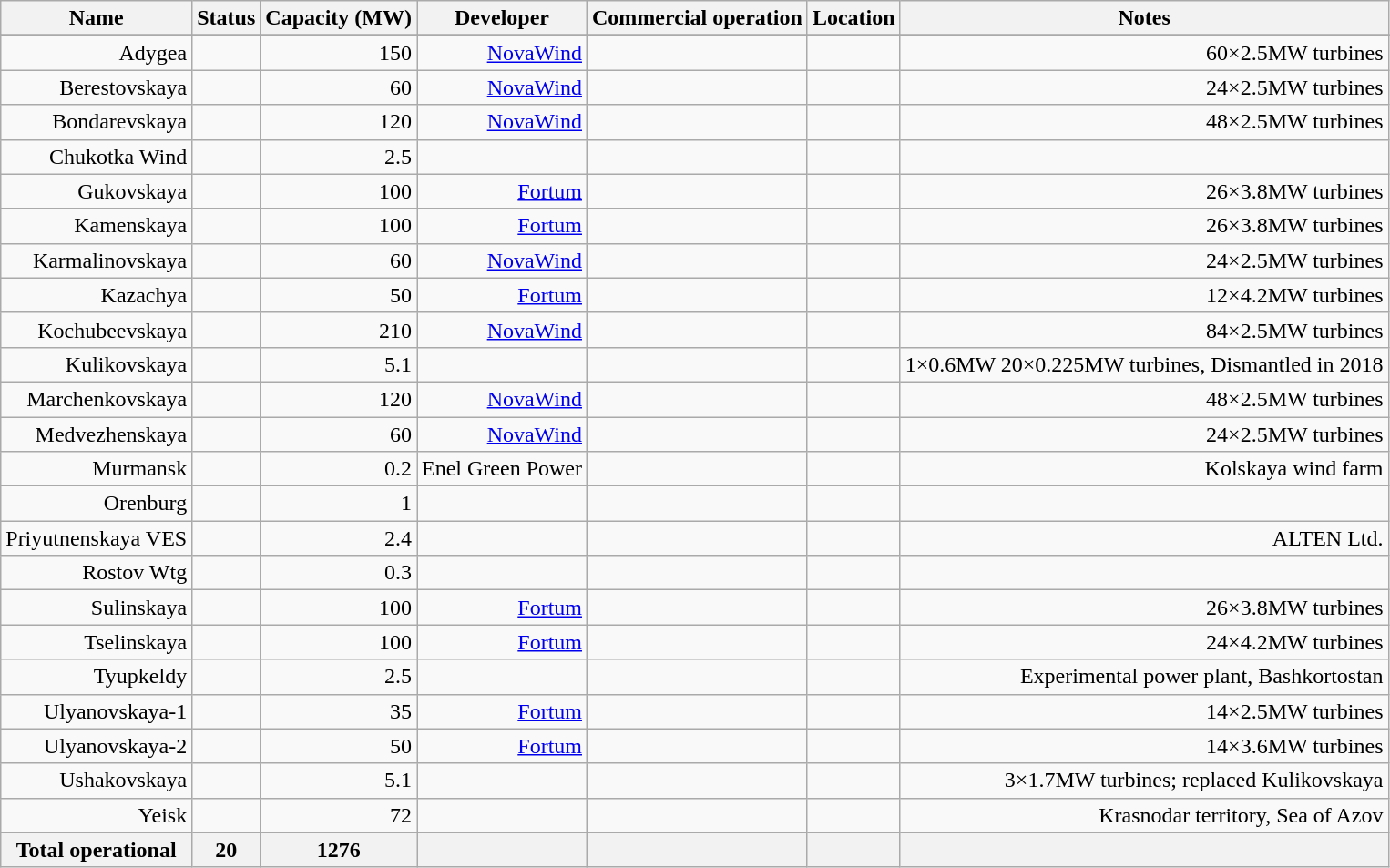<table class="wikitable sortable static-row-numbers" style="text-align:right;">
<tr>
<th>Name</th>
<th>Status</th>
<th>Capacity (MW)</th>
<th>Developer</th>
<th>Commercial operation</th>
<th>Location</th>
<th class="unsortable">Notes</th>
</tr>
<tr class="static-row-header">
</tr>
<tr>
<td>Adygea</td>
<td></td>
<td>150</td>
<td><a href='#'>NovaWind</a></td>
<td></td>
<td></td>
<td>60×2.5MW turbines</td>
</tr>
<tr>
<td>Berestovskaya</td>
<td></td>
<td>60</td>
<td><a href='#'>NovaWind</a></td>
<td></td>
<td></td>
<td>24×2.5MW turbines</td>
</tr>
<tr>
<td>Bondarevskaya</td>
<td></td>
<td>120</td>
<td><a href='#'>NovaWind</a></td>
<td></td>
<td></td>
<td>48×2.5MW turbines</td>
</tr>
<tr>
<td>Chukotka Wind</td>
<td></td>
<td>2.5</td>
<td></td>
<td></td>
<td></td>
<td></td>
</tr>
<tr>
<td>Gukovskaya</td>
<td></td>
<td>100</td>
<td><a href='#'>Fortum</a></td>
<td></td>
<td></td>
<td>26×3.8MW turbines</td>
</tr>
<tr>
<td>Kamenskaya</td>
<td></td>
<td>100</td>
<td><a href='#'>Fortum</a></td>
<td></td>
<td></td>
<td>26×3.8MW turbines</td>
</tr>
<tr>
<td>Karmalinovskaya</td>
<td></td>
<td>60</td>
<td><a href='#'>NovaWind</a></td>
<td></td>
<td></td>
<td>24×2.5MW turbines</td>
</tr>
<tr>
<td>Kazachya</td>
<td></td>
<td>50</td>
<td><a href='#'>Fortum</a></td>
<td></td>
<td></td>
<td>12×4.2MW turbines</td>
</tr>
<tr>
<td>Kochubeevskaya</td>
<td></td>
<td>210</td>
<td><a href='#'>NovaWind</a></td>
<td></td>
<td></td>
<td>84×2.5MW turbines</td>
</tr>
<tr>
<td>Kulikovskaya</td>
<td></td>
<td>5.1</td>
<td></td>
<td></td>
<td></td>
<td>1×0.6MW 20×0.225MW turbines, Dismantled in 2018</td>
</tr>
<tr>
<td>Marchenkovskaya</td>
<td></td>
<td>120</td>
<td><a href='#'>NovaWind</a></td>
<td></td>
<td></td>
<td>48×2.5MW turbines</td>
</tr>
<tr>
<td>Medvezhenskaya</td>
<td></td>
<td>60</td>
<td><a href='#'>NovaWind</a></td>
<td></td>
<td></td>
<td>24×2.5MW turbines</td>
</tr>
<tr>
<td>Murmansk</td>
<td></td>
<td>0.2</td>
<td>Enel Green Power</td>
<td></td>
<td></td>
<td>Kolskaya wind farm</td>
</tr>
<tr>
<td>Orenburg</td>
<td></td>
<td>1</td>
<td></td>
<td></td>
<td></td>
<td></td>
</tr>
<tr>
<td>Priyutnenskaya VES</td>
<td></td>
<td>2.4</td>
<td></td>
<td></td>
<td></td>
<td>ALTEN Ltd.</td>
</tr>
<tr>
<td>Rostov Wtg</td>
<td></td>
<td>0.3</td>
<td></td>
<td></td>
<td></td>
<td></td>
</tr>
<tr>
<td>Sulinskaya</td>
<td></td>
<td>100</td>
<td><a href='#'>Fortum</a></td>
<td></td>
<td></td>
<td>26×3.8MW turbines</td>
</tr>
<tr>
<td>Tselinskaya</td>
<td></td>
<td>100</td>
<td><a href='#'>Fortum</a></td>
<td></td>
<td></td>
<td>24×4.2MW turbines</td>
</tr>
<tr>
<td Tyupkildy Wind Farm>Tyupkeldy</td>
<td></td>
<td>2.5</td>
<td></td>
<td></td>
<td></td>
<td>Experimental power plant, Bashkortostan</td>
</tr>
<tr>
<td>Ulyanovskaya-1</td>
<td></td>
<td>35</td>
<td><a href='#'>Fortum</a></td>
<td></td>
<td></td>
<td>14×2.5MW turbines</td>
</tr>
<tr>
<td>Ulyanovskaya-2</td>
<td></td>
<td>50</td>
<td><a href='#'>Fortum</a></td>
<td></td>
<td></td>
<td>14×3.6MW turbines</td>
</tr>
<tr>
<td>Ushakovskaya</td>
<td></td>
<td>5.1</td>
<td></td>
<td></td>
<td></td>
<td>3×1.7MW turbines; replaced Kulikovskaya</td>
</tr>
<tr>
<td Yeisk Wind Farm>Yeisk</td>
<td></td>
<td>72</td>
<td></td>
<td></td>
<td></td>
<td>Krasnodar territory, Sea of Azov</td>
</tr>
<tr class="static-row-header " style="font-weight:bold;">
<th>Total operational</th>
<th>20</th>
<th>1276</th>
<th></th>
<th></th>
<th></th>
<th></th>
</tr>
</table>
